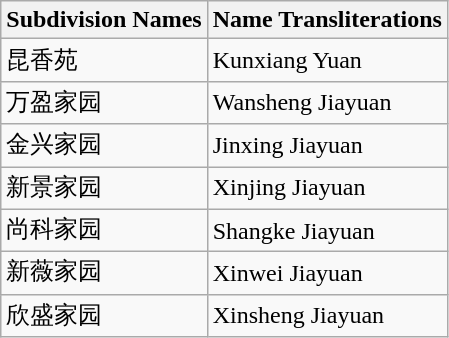<table class="wikitable sortable">
<tr>
<th>Subdivision Names</th>
<th>Name Transliterations</th>
</tr>
<tr>
<td>昆香苑</td>
<td>Kunxiang Yuan</td>
</tr>
<tr>
<td>万盈家园</td>
<td>Wansheng Jiayuan</td>
</tr>
<tr>
<td>金兴家园</td>
<td>Jinxing Jiayuan</td>
</tr>
<tr>
<td>新景家园</td>
<td>Xinjing Jiayuan</td>
</tr>
<tr>
<td>尚科家园</td>
<td>Shangke Jiayuan</td>
</tr>
<tr>
<td>新薇家园</td>
<td>Xinwei Jiayuan</td>
</tr>
<tr>
<td>欣盛家园</td>
<td>Xinsheng Jiayuan</td>
</tr>
</table>
